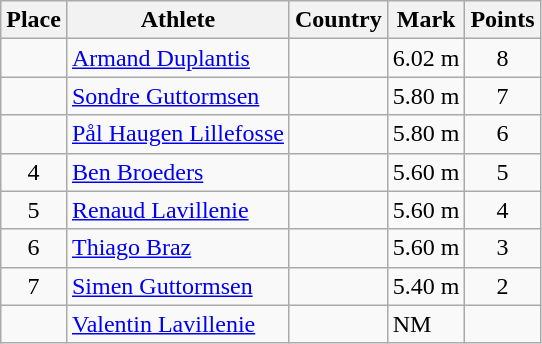<table class="wikitable">
<tr>
<th>Place</th>
<th>Athlete</th>
<th>Country</th>
<th>Mark</th>
<th>Points</th>
</tr>
<tr>
<td align=center></td>
<td><a href='#'>Armand Duplantis</a></td>
<td></td>
<td>6.02 m</td>
<td align=center>8</td>
</tr>
<tr>
<td align=center></td>
<td><a href='#'>Sondre Guttormsen</a></td>
<td></td>
<td>5.80 m</td>
<td align=center>7</td>
</tr>
<tr>
<td align=center></td>
<td><a href='#'>Pål Haugen Lillefosse</a></td>
<td></td>
<td>5.80 m</td>
<td align=center>6</td>
</tr>
<tr>
<td align=center>4</td>
<td><a href='#'>Ben Broeders</a></td>
<td></td>
<td>5.60 m</td>
<td align=center>5</td>
</tr>
<tr>
<td align=center>5</td>
<td><a href='#'>Renaud Lavillenie</a></td>
<td></td>
<td>5.60 m</td>
<td align=center>4</td>
</tr>
<tr>
<td align=center>6</td>
<td><a href='#'>Thiago Braz</a></td>
<td></td>
<td>5.60 m</td>
<td align=center>3</td>
</tr>
<tr>
<td align=center>7</td>
<td><a href='#'>Simen Guttormsen</a></td>
<td></td>
<td>5.40 m</td>
<td align=center>2</td>
</tr>
<tr>
<td align=center></td>
<td><a href='#'>Valentin Lavillenie</a></td>
<td></td>
<td>NM</td>
<td align=center></td>
</tr>
</table>
